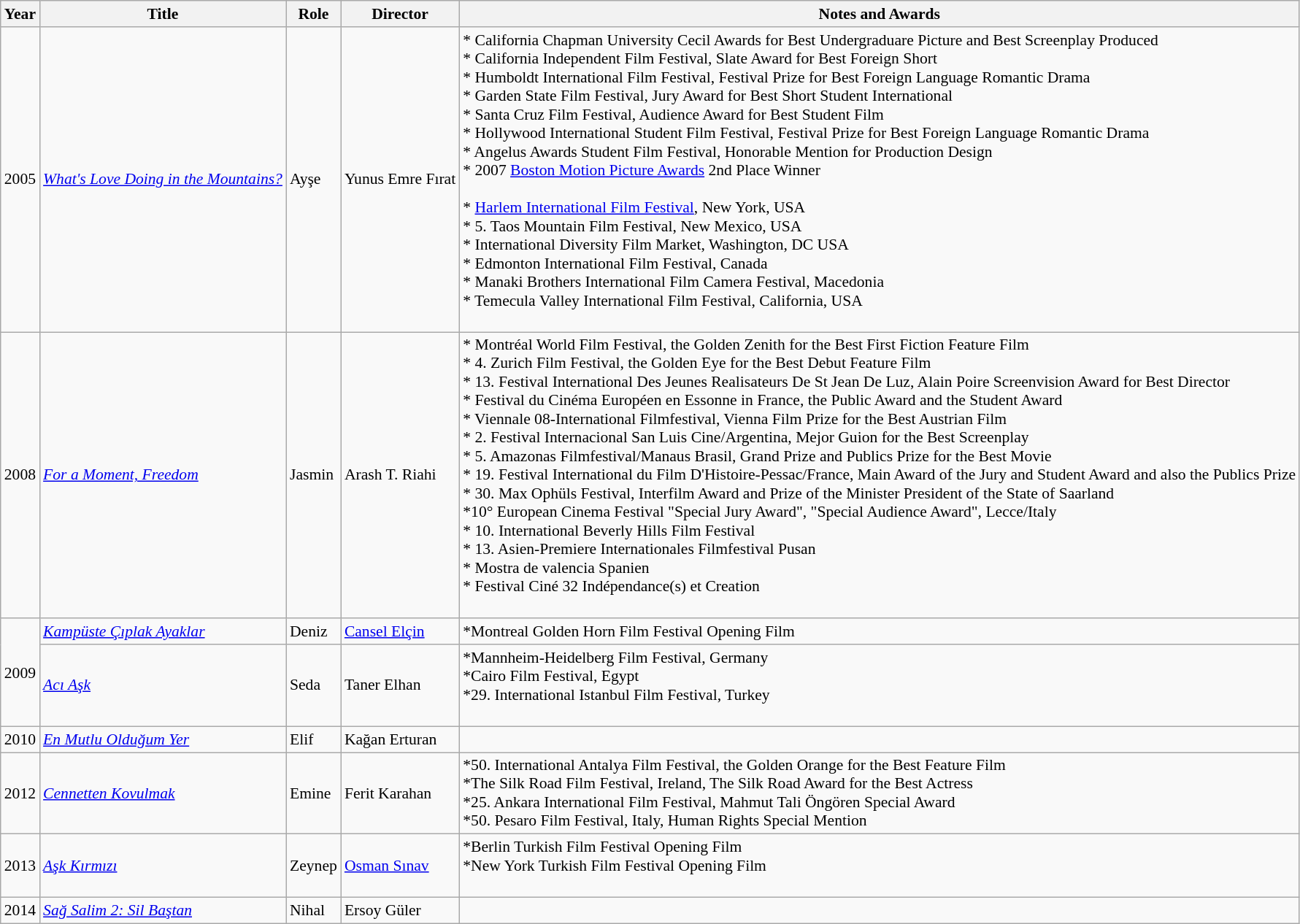<table class="wikitable" style="font-size: 90%;">
<tr>
<th>Year</th>
<th>Title</th>
<th>Role</th>
<th>Director</th>
<th>Notes and Awards</th>
</tr>
<tr>
<td>2005</td>
<td><em><a href='#'>What's Love Doing in the Mountains?</a></em></td>
<td>Ayşe</td>
<td>Yunus Emre Fırat</td>
<td>* California Chapman University Cecil Awards for Best Undergraduare Picture and Best Screenplay Produced<br>* California Independent Film Festival, Slate Award for Best Foreign Short<br>* Humboldt International Film Festival, Festival Prize for Best Foreign Language Romantic Drama<br>* Garden State Film Festival, Jury Award for Best Short Student International<br>* Santa Cruz Film Festival, Audience Award for Best Student Film<br>* Hollywood International Student Film Festival, Festival Prize for Best Foreign Language Romantic Drama<br>* Angelus Awards Student Film Festival, Honorable Mention for Production Design<br>* 2007 <a href='#'>Boston Motion Picture Awards</a> 2nd Place Winner<br><br>* <a href='#'>Harlem International Film Festival</a>, New York, USA<br>* 5. Taos Mountain Film Festival, New Mexico, USA<br>* International Diversity Film Market, Washington, DC USA<br>* Edmonton International Film Festival, Canada<br>* Manaki Brothers International Film Camera Festival, Macedonia<br>* Temecula Valley International Film Festival, California, USA<br><br> </td>
</tr>
<tr>
<td>2008</td>
<td><em><a href='#'>For a Moment, Freedom</a></em></td>
<td>Jasmin</td>
<td>Arash T. Riahi</td>
<td>* Montréal World Film Festival, the Golden Zenith for the Best First Fiction Feature Film<br>* 4. Zurich Film Festival, the Golden Eye for the Best Debut Feature Film<br>* 13. Festival International Des Jeunes Realisateurs De St Jean De Luz, Alain Poire Screenvision Award for Best Director<br>* Festival du Cinéma Européen en Essonne in France, the Public Award and the Student Award<br>* Viennale 08-International Filmfestival, Vienna Film Prize for the Best Austrian Film<br>* 2. Festival Internacional San Luis Cine/Argentina, Mejor Guion for the Best Screenplay<br>* 5. Amazonas Filmfestival/Manaus Brasil, Grand Prize and Publics Prize for the Best Movie<br>* 19. Festival International du Film D'Histoire-Pessac/France, Main Award of the Jury and Student Award and also the Publics Prize<br>* 30. Max Ophüls Festival, Interfilm Award and Prize of the Minister President of the State of Saarland<br>*10° European Cinema Festival "Special Jury Award", "Special Audience Award", Lecce/Italy<br>* 10. International Beverly Hills Film Festival<br>* 13. Asien-Premiere Internationales Filmfestival Pusan<br>* Mostra de valencia Spanien <br>* Festival Ciné 32 Indépendance(s) et Creation<br><br></td>
</tr>
<tr>
<td rowspan="2">2009</td>
<td><em><a href='#'>Kampüste Çıplak Ayaklar</a></em></td>
<td>Deniz</td>
<td><a href='#'>Cansel Elçin</a></td>
<td>*Montreal Golden Horn Film Festival Opening Film</td>
</tr>
<tr>
<td><em><a href='#'>Acı Aşk</a></em></td>
<td>Seda</td>
<td>Taner Elhan</td>
<td>*Mannheim-Heidelberg Film Festival, Germany<br>*Cairo Film Festival, Egypt<br>*29. International Istanbul Film Festival, Turkey<br><br> </td>
</tr>
<tr>
<td rowspan="1">2010</td>
<td><em><a href='#'>En Mutlu Olduğum Yer</a></em></td>
<td>Elif</td>
<td>Kağan Erturan</td>
<td></td>
</tr>
<tr>
<td>2012</td>
<td><em><a href='#'>Cennetten Kovulmak</a></em></td>
<td>Emine</td>
<td>Ferit Karahan</td>
<td>*50. International Antalya Film Festival, the Golden Orange for the Best Feature Film<br>*The Silk Road Film Festival, Ireland, The Silk Road Award for the Best Actress<br>*25. Ankara International Film Festival, Mahmut Tali Öngören Special Award<br>*50. Pesaro Film Festival, Italy, Human Rights Special Mention</td>
</tr>
<tr>
<td>2013</td>
<td><em><a href='#'>Aşk Kırmızı</a></em></td>
<td>Zeynep</td>
<td><a href='#'>Osman Sınav</a></td>
<td>*Berlin Turkish Film Festival Opening Film<br>*New York Turkish Film Festival Opening Film<br><br> </td>
</tr>
<tr>
<td rowspan="1">2014</td>
<td><em><a href='#'>Sağ Salim 2: Sil Baştan</a></em></td>
<td>Nihal</td>
<td>Ersoy Güler</td>
<td></td>
</tr>
</table>
